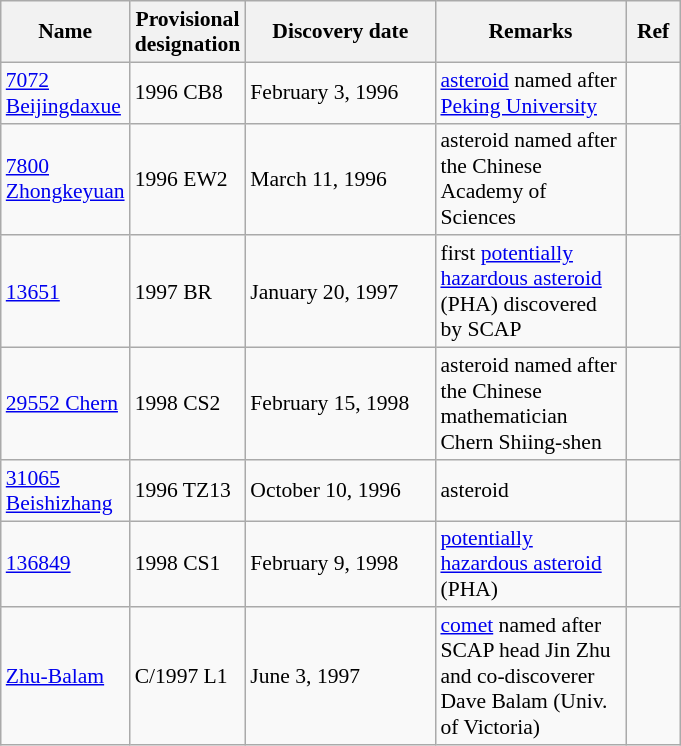<table class="wikitable" style="font-size: 0.9em">
<tr>
<th width=50>Name</th>
<th width=50>Provisional designation</th>
<th width=120>Discovery date</th>
<th width=120>Remarks</th>
<th width=30>Ref</th>
</tr>
<tr>
<td><a href='#'>7072 Beijingdaxue</a></td>
<td>1996 CB8</td>
<td>February 3, 1996</td>
<td><a href='#'>asteroid</a> named after <a href='#'>Peking University</a></td>
<td></td>
</tr>
<tr>
<td><a href='#'>7800 Zhongkeyuan</a></td>
<td>1996 EW2</td>
<td>March 11, 1996</td>
<td>asteroid named after the Chinese Academy of Sciences</td>
<td></td>
</tr>
<tr>
<td><a href='#'>13651</a></td>
<td>1997 BR</td>
<td>January 20, 1997</td>
<td>first <a href='#'>potentially hazardous asteroid</a> (PHA) discovered by SCAP</td>
<td></td>
</tr>
<tr>
<td><a href='#'>29552 Chern</a></td>
<td>1998 CS2</td>
<td>February 15, 1998</td>
<td>asteroid named after the Chinese mathematician Chern Shiing-shen</td>
<td></td>
</tr>
<tr>
<td><a href='#'>31065 Beishizhang</a></td>
<td>1996 TZ13</td>
<td>October 10, 1996</td>
<td>asteroid</td>
<td></td>
</tr>
<tr>
<td><a href='#'>136849</a></td>
<td>1998 CS1</td>
<td>February 9, 1998</td>
<td><a href='#'>potentially hazardous asteroid</a> (PHA)</td>
<td></td>
</tr>
<tr>
<td><a href='#'>Zhu-Balam</a></td>
<td>C/1997 L1</td>
<td>June 3, 1997</td>
<td><a href='#'>comet</a> named after SCAP head Jin Zhu and co-discoverer Dave Balam (Univ. of Victoria)</td>
<td></td>
</tr>
</table>
